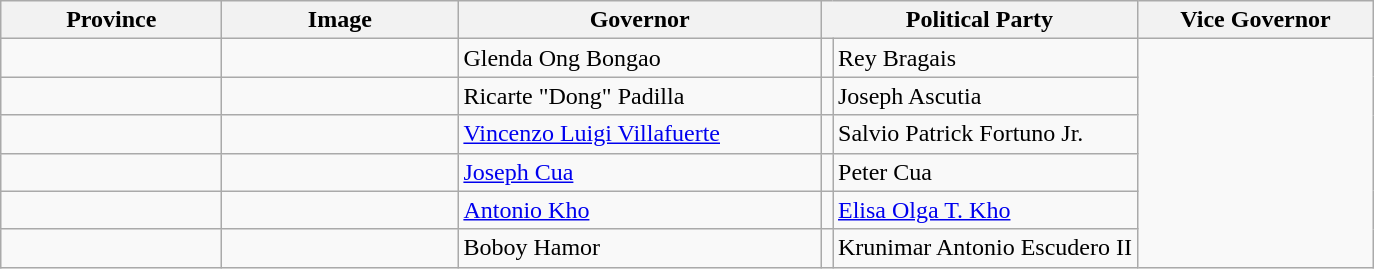<table class="wikitable sortable">
<tr>
<th width=140>Province</th>
<th width=150>Image</th>
<th width=235>Governor</th>
<th width=120 colspan=2>Political Party</th>
<th width=150>Vice Governor</th>
</tr>
<tr>
<td></td>
<td align=center></td>
<td>Glenda Ong Bongao</td>
<td></td>
<td>Rey Bragais</td>
</tr>
<tr>
<td></td>
<td align=center></td>
<td>Ricarte "Dong" Padilla</td>
<td></td>
<td>Joseph Ascutia</td>
</tr>
<tr>
<td></td>
<td align=center></td>
<td><a href='#'>Vincenzo Luigi Villafuerte</a></td>
<td></td>
<td>Salvio Patrick Fortuno Jr.</td>
</tr>
<tr>
<td></td>
<td align=center></td>
<td><a href='#'>Joseph Cua</a></td>
<td></td>
<td>Peter Cua</td>
</tr>
<tr>
<td></td>
<td align=center></td>
<td><a href='#'>Antonio Kho</a></td>
<td></td>
<td><a href='#'>Elisa Olga T. Kho</a></td>
</tr>
<tr>
<td></td>
<td align=center></td>
<td>Boboy Hamor</td>
<td></td>
<td>Krunimar Antonio Escudero II</td>
</tr>
</table>
